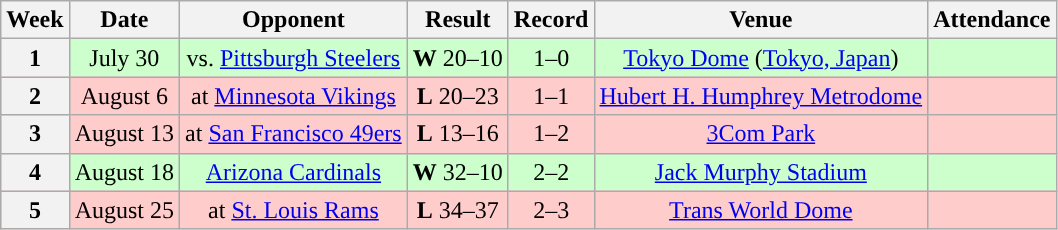<table class="wikitable" style="text-align:center">
<tr>
<th>Week</th>
<th>Date</th>
<th>Opponent</th>
<th>Result</th>
<th>Record</th>
<th>Venue</th>
<th>Attendance</th>
</tr>
<tr style="background: #cfc;">
<th>1</th>
<td>July 30</td>
<td>vs. <a href='#'>Pittsburgh Steelers</a></td>
<td><strong>W</strong> 20–10</td>
<td>1–0</td>
<td><a href='#'>Tokyo Dome</a> (<a href='#'>Tokyo, Japan</a>)</td>
<td></td>
</tr>
<tr style="background: #fcc;">
<th>2</th>
<td>August 6</td>
<td>at <a href='#'>Minnesota Vikings</a></td>
<td><strong>L</strong> 20–23</td>
<td>1–1</td>
<td><a href='#'>Hubert H. Humphrey Metrodome</a></td>
<td></td>
</tr>
<tr style="background: #fcc;">
<th>3</th>
<td>August 13</td>
<td>at <a href='#'>San Francisco 49ers</a></td>
<td><strong>L</strong> 13–16</td>
<td>1–2</td>
<td><a href='#'>3Com Park</a></td>
<td></td>
</tr>
<tr style="background: #cfc;">
<th>4</th>
<td>August 18</td>
<td><a href='#'>Arizona Cardinals</a></td>
<td><strong>W</strong> 32–10</td>
<td>2–2</td>
<td><a href='#'>Jack Murphy Stadium</a></td>
<td></td>
</tr>
<tr style="background: #fcc;">
<th>5</th>
<td>August 25</td>
<td>at <a href='#'>St. Louis Rams</a></td>
<td><strong>L</strong> 34–37</td>
<td>2–3</td>
<td><a href='#'>Trans World Dome</a></td>
<td></td>
</tr>
</table>
